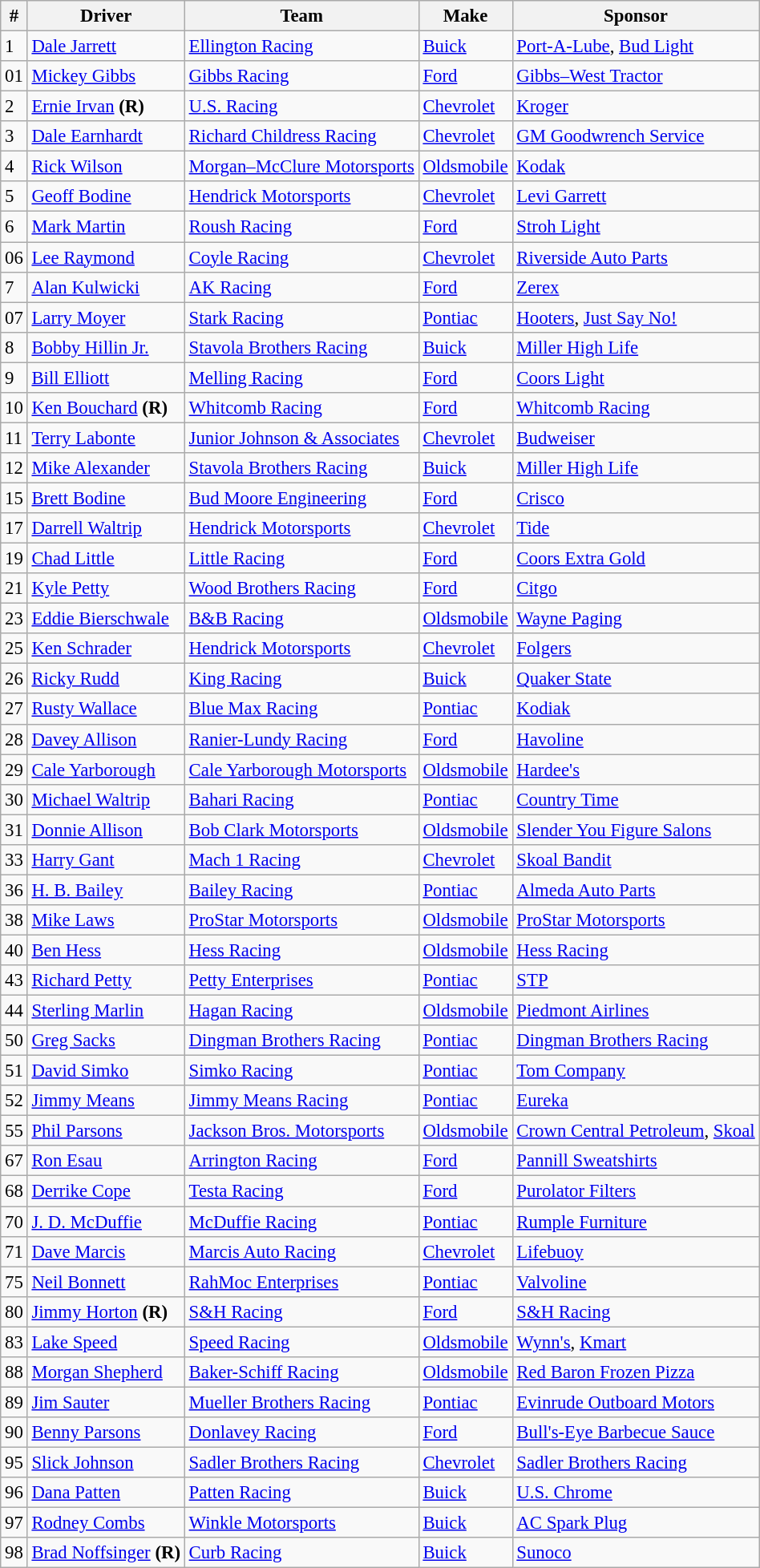<table class="wikitable" style="font-size:95%">
<tr>
<th>#</th>
<th>Driver</th>
<th>Team</th>
<th>Make</th>
<th>Sponsor</th>
</tr>
<tr>
<td>1</td>
<td><a href='#'>Dale Jarrett</a></td>
<td><a href='#'>Ellington Racing</a></td>
<td><a href='#'>Buick</a></td>
<td><a href='#'>Port-A-Lube</a>, <a href='#'>Bud Light</a></td>
</tr>
<tr>
<td>01</td>
<td><a href='#'>Mickey Gibbs</a></td>
<td><a href='#'>Gibbs Racing</a></td>
<td><a href='#'>Ford</a></td>
<td><a href='#'>Gibbs–West Tractor</a></td>
</tr>
<tr>
<td>2</td>
<td><a href='#'>Ernie Irvan</a> <strong>(R)</strong></td>
<td><a href='#'>U.S. Racing</a></td>
<td><a href='#'>Chevrolet</a></td>
<td><a href='#'>Kroger</a></td>
</tr>
<tr>
<td>3</td>
<td><a href='#'>Dale Earnhardt</a></td>
<td><a href='#'>Richard Childress Racing</a></td>
<td><a href='#'>Chevrolet</a></td>
<td><a href='#'>GM Goodwrench Service</a></td>
</tr>
<tr>
<td>4</td>
<td><a href='#'>Rick Wilson</a></td>
<td><a href='#'>Morgan–McClure Motorsports</a></td>
<td><a href='#'>Oldsmobile</a></td>
<td><a href='#'>Kodak</a></td>
</tr>
<tr>
<td>5</td>
<td><a href='#'>Geoff Bodine</a></td>
<td><a href='#'>Hendrick Motorsports</a></td>
<td><a href='#'>Chevrolet</a></td>
<td><a href='#'>Levi Garrett</a></td>
</tr>
<tr>
<td>6</td>
<td><a href='#'>Mark Martin</a></td>
<td><a href='#'>Roush Racing</a></td>
<td><a href='#'>Ford</a></td>
<td><a href='#'>Stroh Light</a></td>
</tr>
<tr>
<td>06</td>
<td><a href='#'>Lee Raymond</a></td>
<td><a href='#'>Coyle Racing</a></td>
<td><a href='#'>Chevrolet</a></td>
<td><a href='#'>Riverside Auto Parts</a></td>
</tr>
<tr>
<td>7</td>
<td><a href='#'>Alan Kulwicki</a></td>
<td><a href='#'>AK Racing</a></td>
<td><a href='#'>Ford</a></td>
<td><a href='#'>Zerex</a></td>
</tr>
<tr>
<td>07</td>
<td><a href='#'>Larry Moyer</a></td>
<td><a href='#'>Stark Racing</a></td>
<td><a href='#'>Pontiac</a></td>
<td><a href='#'>Hooters</a>, <a href='#'>Just Say No!</a></td>
</tr>
<tr>
<td>8</td>
<td><a href='#'>Bobby Hillin Jr.</a></td>
<td><a href='#'>Stavola Brothers Racing</a></td>
<td><a href='#'>Buick</a></td>
<td><a href='#'>Miller High Life</a></td>
</tr>
<tr>
<td>9</td>
<td><a href='#'>Bill Elliott</a></td>
<td><a href='#'>Melling Racing</a></td>
<td><a href='#'>Ford</a></td>
<td><a href='#'>Coors Light</a></td>
</tr>
<tr>
<td>10</td>
<td><a href='#'>Ken Bouchard</a> <strong>(R)</strong></td>
<td><a href='#'>Whitcomb Racing</a></td>
<td><a href='#'>Ford</a></td>
<td><a href='#'>Whitcomb Racing</a></td>
</tr>
<tr>
<td>11</td>
<td><a href='#'>Terry Labonte</a></td>
<td><a href='#'>Junior Johnson & Associates</a></td>
<td><a href='#'>Chevrolet</a></td>
<td><a href='#'>Budweiser</a></td>
</tr>
<tr>
<td>12</td>
<td><a href='#'>Mike Alexander</a></td>
<td><a href='#'>Stavola Brothers Racing</a></td>
<td><a href='#'>Buick</a></td>
<td><a href='#'>Miller High Life</a></td>
</tr>
<tr>
<td>15</td>
<td><a href='#'>Brett Bodine</a></td>
<td><a href='#'>Bud Moore Engineering</a></td>
<td><a href='#'>Ford</a></td>
<td><a href='#'>Crisco</a></td>
</tr>
<tr>
<td>17</td>
<td><a href='#'>Darrell Waltrip</a></td>
<td><a href='#'>Hendrick Motorsports</a></td>
<td><a href='#'>Chevrolet</a></td>
<td><a href='#'>Tide</a></td>
</tr>
<tr>
<td>19</td>
<td><a href='#'>Chad Little</a></td>
<td><a href='#'>Little Racing</a></td>
<td><a href='#'>Ford</a></td>
<td><a href='#'>Coors Extra Gold</a></td>
</tr>
<tr>
<td>21</td>
<td><a href='#'>Kyle Petty</a></td>
<td><a href='#'>Wood Brothers Racing</a></td>
<td><a href='#'>Ford</a></td>
<td><a href='#'>Citgo</a></td>
</tr>
<tr>
<td>23</td>
<td><a href='#'>Eddie Bierschwale</a></td>
<td><a href='#'>B&B Racing</a></td>
<td><a href='#'>Oldsmobile</a></td>
<td><a href='#'>Wayne Paging</a></td>
</tr>
<tr>
<td>25</td>
<td><a href='#'>Ken Schrader</a></td>
<td><a href='#'>Hendrick Motorsports</a></td>
<td><a href='#'>Chevrolet</a></td>
<td><a href='#'>Folgers</a></td>
</tr>
<tr>
<td>26</td>
<td><a href='#'>Ricky Rudd</a></td>
<td><a href='#'>King Racing</a></td>
<td><a href='#'>Buick</a></td>
<td><a href='#'>Quaker State</a></td>
</tr>
<tr>
<td>27</td>
<td><a href='#'>Rusty Wallace</a></td>
<td><a href='#'>Blue Max Racing</a></td>
<td><a href='#'>Pontiac</a></td>
<td><a href='#'>Kodiak</a></td>
</tr>
<tr>
<td>28</td>
<td><a href='#'>Davey Allison</a></td>
<td><a href='#'>Ranier-Lundy Racing</a></td>
<td><a href='#'>Ford</a></td>
<td><a href='#'>Havoline</a></td>
</tr>
<tr>
<td>29</td>
<td><a href='#'>Cale Yarborough</a></td>
<td><a href='#'>Cale Yarborough Motorsports</a></td>
<td><a href='#'>Oldsmobile</a></td>
<td><a href='#'>Hardee's</a></td>
</tr>
<tr>
<td>30</td>
<td><a href='#'>Michael Waltrip</a></td>
<td><a href='#'>Bahari Racing</a></td>
<td><a href='#'>Pontiac</a></td>
<td><a href='#'>Country Time</a></td>
</tr>
<tr>
<td>31</td>
<td><a href='#'>Donnie Allison</a></td>
<td><a href='#'>Bob Clark Motorsports</a></td>
<td><a href='#'>Oldsmobile</a></td>
<td><a href='#'>Slender You Figure Salons</a></td>
</tr>
<tr>
<td>33</td>
<td><a href='#'>Harry Gant</a></td>
<td><a href='#'>Mach 1 Racing</a></td>
<td><a href='#'>Chevrolet</a></td>
<td><a href='#'>Skoal Bandit</a></td>
</tr>
<tr>
<td>36</td>
<td><a href='#'>H. B. Bailey</a></td>
<td><a href='#'>Bailey Racing</a></td>
<td><a href='#'>Pontiac</a></td>
<td><a href='#'>Almeda Auto Parts</a></td>
</tr>
<tr>
<td>38</td>
<td><a href='#'>Mike Laws</a></td>
<td><a href='#'>ProStar Motorsports</a></td>
<td><a href='#'>Oldsmobile</a></td>
<td><a href='#'>ProStar Motorsports</a></td>
</tr>
<tr>
<td>40</td>
<td><a href='#'>Ben Hess</a></td>
<td><a href='#'>Hess Racing</a></td>
<td><a href='#'>Oldsmobile</a></td>
<td><a href='#'>Hess Racing</a></td>
</tr>
<tr>
<td>43</td>
<td><a href='#'>Richard Petty</a></td>
<td><a href='#'>Petty Enterprises</a></td>
<td><a href='#'>Pontiac</a></td>
<td><a href='#'>STP</a></td>
</tr>
<tr>
<td>44</td>
<td><a href='#'>Sterling Marlin</a></td>
<td><a href='#'>Hagan Racing</a></td>
<td><a href='#'>Oldsmobile</a></td>
<td><a href='#'>Piedmont Airlines</a></td>
</tr>
<tr>
<td>50</td>
<td><a href='#'>Greg Sacks</a></td>
<td><a href='#'>Dingman Brothers Racing</a></td>
<td><a href='#'>Pontiac</a></td>
<td><a href='#'>Dingman Brothers Racing</a></td>
</tr>
<tr>
<td>51</td>
<td><a href='#'>David Simko</a></td>
<td><a href='#'>Simko Racing</a></td>
<td><a href='#'>Pontiac</a></td>
<td><a href='#'>Tom Company</a></td>
</tr>
<tr>
<td>52</td>
<td><a href='#'>Jimmy Means</a></td>
<td><a href='#'>Jimmy Means Racing</a></td>
<td><a href='#'>Pontiac</a></td>
<td><a href='#'>Eureka</a></td>
</tr>
<tr>
<td>55</td>
<td><a href='#'>Phil Parsons</a></td>
<td><a href='#'>Jackson Bros. Motorsports</a></td>
<td><a href='#'>Oldsmobile</a></td>
<td><a href='#'>Crown Central Petroleum</a>, <a href='#'>Skoal</a></td>
</tr>
<tr>
<td>67</td>
<td><a href='#'>Ron Esau</a></td>
<td><a href='#'>Arrington Racing</a></td>
<td><a href='#'>Ford</a></td>
<td><a href='#'>Pannill Sweatshirts</a></td>
</tr>
<tr>
<td>68</td>
<td><a href='#'>Derrike Cope</a></td>
<td><a href='#'>Testa Racing</a></td>
<td><a href='#'>Ford</a></td>
<td><a href='#'>Purolator Filters</a></td>
</tr>
<tr>
<td>70</td>
<td><a href='#'>J. D. McDuffie</a></td>
<td><a href='#'>McDuffie Racing</a></td>
<td><a href='#'>Pontiac</a></td>
<td><a href='#'>Rumple Furniture</a></td>
</tr>
<tr>
<td>71</td>
<td><a href='#'>Dave Marcis</a></td>
<td><a href='#'>Marcis Auto Racing</a></td>
<td><a href='#'>Chevrolet</a></td>
<td><a href='#'>Lifebuoy</a></td>
</tr>
<tr>
<td>75</td>
<td><a href='#'>Neil Bonnett</a></td>
<td><a href='#'>RahMoc Enterprises</a></td>
<td><a href='#'>Pontiac</a></td>
<td><a href='#'>Valvoline</a></td>
</tr>
<tr>
<td>80</td>
<td><a href='#'>Jimmy Horton</a> <strong>(R)</strong></td>
<td><a href='#'>S&H Racing</a></td>
<td><a href='#'>Ford</a></td>
<td><a href='#'>S&H Racing</a></td>
</tr>
<tr>
<td>83</td>
<td><a href='#'>Lake Speed</a></td>
<td><a href='#'>Speed Racing</a></td>
<td><a href='#'>Oldsmobile</a></td>
<td><a href='#'>Wynn's</a>, <a href='#'>Kmart</a></td>
</tr>
<tr>
<td>88</td>
<td><a href='#'>Morgan Shepherd</a></td>
<td><a href='#'>Baker-Schiff Racing</a></td>
<td><a href='#'>Oldsmobile</a></td>
<td><a href='#'>Red Baron Frozen Pizza</a></td>
</tr>
<tr>
<td>89</td>
<td><a href='#'>Jim Sauter</a></td>
<td><a href='#'>Mueller Brothers Racing</a></td>
<td><a href='#'>Pontiac</a></td>
<td><a href='#'>Evinrude Outboard Motors</a></td>
</tr>
<tr>
<td>90</td>
<td><a href='#'>Benny Parsons</a></td>
<td><a href='#'>Donlavey Racing</a></td>
<td><a href='#'>Ford</a></td>
<td><a href='#'>Bull's-Eye Barbecue Sauce</a></td>
</tr>
<tr>
<td>95</td>
<td><a href='#'>Slick Johnson</a></td>
<td><a href='#'>Sadler Brothers Racing</a></td>
<td><a href='#'>Chevrolet</a></td>
<td><a href='#'>Sadler Brothers Racing</a></td>
</tr>
<tr>
<td>96</td>
<td><a href='#'>Dana Patten</a></td>
<td><a href='#'>Patten Racing</a></td>
<td><a href='#'>Buick</a></td>
<td><a href='#'>U.S. Chrome</a></td>
</tr>
<tr>
<td>97</td>
<td><a href='#'>Rodney Combs</a></td>
<td><a href='#'>Winkle Motorsports</a></td>
<td><a href='#'>Buick</a></td>
<td><a href='#'>AC Spark Plug</a></td>
</tr>
<tr>
<td>98</td>
<td><a href='#'>Brad Noffsinger</a> <strong>(R)</strong></td>
<td><a href='#'>Curb Racing</a></td>
<td><a href='#'>Buick</a></td>
<td><a href='#'>Sunoco</a></td>
</tr>
</table>
